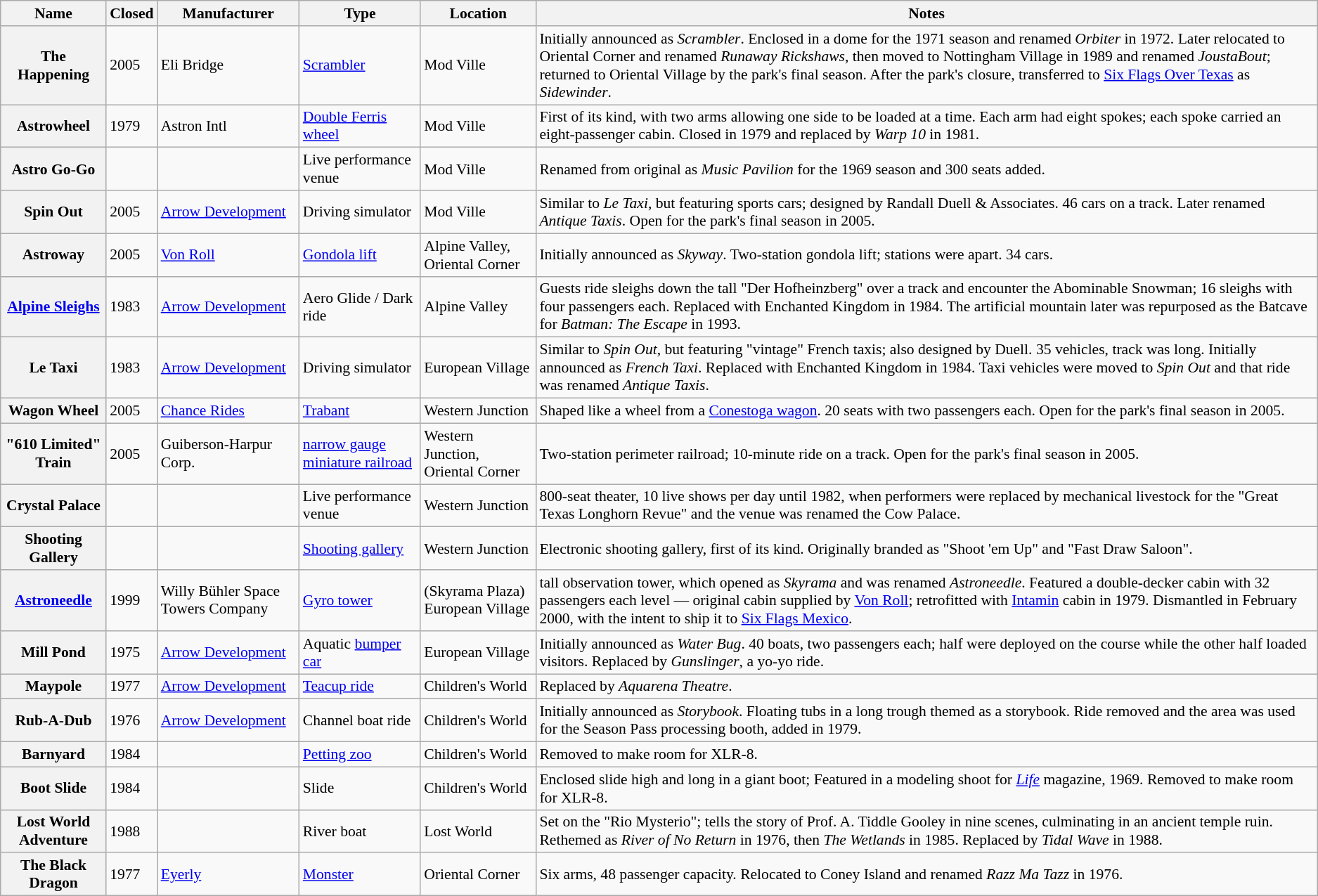<table class="wikitable sortable plainrowheaders" style="font-size:90%;">
<tr>
<th scope="col">Name</th>
<th scope="col">Closed</th>
<th scope="col">Manufacturer</th>
<th scope="col">Type</th>
<th scope="col">Location</th>
<th scope="col" class="unsortable">Notes</th>
</tr>
<tr>
<th data-sort-value="Happening">The Happening</th>
<td>2005</td>
<td>Eli Bridge</td>
<td><a href='#'>Scrambler</a></td>
<td>Mod Ville</td>
<td>Initially announced as <em>Scrambler</em>. Enclosed in a dome for the 1971 season and renamed <em>Orbiter</em> in 1972. Later relocated to Oriental Corner and renamed <em>Runaway Rickshaws</em>, then moved to Nottingham Village in 1989 and renamed <em>JoustaBout</em>; returned to Oriental Village by the park's final season. After the park's closure, transferred to <a href='#'>Six Flags Over Texas</a> as <em>Sidewinder</em>.</td>
</tr>
<tr>
<th>Astrowheel</th>
<td>1979</td>
<td>Astron Intl</td>
<td><a href='#'>Double Ferris wheel</a></td>
<td>Mod Ville</td>
<td>First of its kind, with two arms allowing one side to be loaded at a time. Each arm had eight spokes; each spoke carried an eight-passenger cabin. Closed in 1979 and replaced by <em>Warp 10</em> in 1981.</td>
</tr>
<tr>
<th>Astro Go-Go</th>
<td></td>
<td></td>
<td>Live performance venue</td>
<td>Mod Ville</td>
<td>Renamed from original as <em>Music Pavilion</em> for the 1969 season and 300 seats added.</td>
</tr>
<tr>
<th>Spin Out</th>
<td>2005</td>
<td><a href='#'>Arrow Development</a></td>
<td>Driving simulator</td>
<td>Mod Ville</td>
<td>Similar to <em>Le Taxi</em>, but featuring sports cars; designed by Randall Duell & Associates. 46 cars on a  track. Later renamed <em>Antique Taxis</em>. Open for the park's final season in 2005.</td>
</tr>
<tr>
<th>Astroway</th>
<td>2005</td>
<td><a href='#'>Von Roll</a></td>
<td><a href='#'>Gondola lift</a></td>
<td>Alpine Valley, Oriental Corner</td>
<td>Initially announced as <em>Skyway</em>. Two-station gondola lift; stations were  apart. 34 cars.</td>
</tr>
<tr>
<th><a href='#'>Alpine Sleighs</a></th>
<td>1983</td>
<td><a href='#'>Arrow Development</a></td>
<td>Aero Glide / Dark ride</td>
<td>Alpine Valley</td>
<td>Guests ride sleighs down the  tall "Der Hofheinzberg" over a  track and encounter the Abominable Snowman; 16 sleighs with four passengers each. Replaced with Enchanted Kingdom in 1984. The artificial mountain later was repurposed as the Batcave for <em>Batman: The Escape</em> in 1993.</td>
</tr>
<tr>
<th>Le Taxi</th>
<td>1983</td>
<td><a href='#'>Arrow Development</a></td>
<td>Driving simulator</td>
<td>European Village</td>
<td>Similar to <em>Spin Out</em>, but featuring "vintage" French taxis; also designed by Duell. 35 vehicles, track was  long. Initially announced as <em>French Taxi</em>. Replaced with Enchanted Kingdom in 1984. Taxi vehicles were moved to <em>Spin Out</em> and that ride was renamed <em>Antique Taxis</em>.</td>
</tr>
<tr>
<th>Wagon Wheel</th>
<td>2005</td>
<td><a href='#'>Chance Rides</a></td>
<td><a href='#'>Trabant</a></td>
<td>Western Junction</td>
<td>Shaped like a wheel from a <a href='#'>Conestoga wagon</a>. 20 seats with two passengers each. Open for the park's final season in 2005.</td>
</tr>
<tr>
<th>"610 Limited" Train</th>
<td>2005</td>
<td>Guiberson-Harpur Corp.</td>
<td><a href='#'></a> <a href='#'>narrow gauge</a> <a href='#'>miniature railroad</a></td>
<td>Western Junction, Oriental Corner</td>
<td>Two-station perimeter railroad; 10-minute ride on a  track. Open for the park's final season in 2005.</td>
</tr>
<tr>
<th>Crystal Palace</th>
<td></td>
<td></td>
<td>Live performance venue</td>
<td>Western Junction</td>
<td>800-seat theater, 10 live shows per day until 1982, when performers were replaced by mechanical livestock for the "Great Texas Longhorn Revue" and the venue was renamed the Cow Palace.</td>
</tr>
<tr>
<th>Shooting Gallery</th>
<td></td>
<td></td>
<td><a href='#'>Shooting gallery</a></td>
<td>Western Junction</td>
<td>Electronic shooting gallery, first of its kind. Originally branded as "Shoot 'em Up" and "Fast Draw Saloon".</td>
</tr>
<tr>
<th><a href='#'>Astroneedle</a></th>
<td>1999</td>
<td>Willy Bühler Space Towers Company</td>
<td><a href='#'>Gyro tower</a></td>
<td>(Skyrama Plaza) European Village</td>
<td> tall observation tower, which opened as <em>Skyrama</em> and was renamed <em>Astroneedle</em>. Featured a double-decker cabin with 32 passengers each level — original cabin supplied by <a href='#'>Von Roll</a>; retrofitted with <a href='#'>Intamin</a> cabin in 1979.  Dismantled in February 2000, with the intent to ship it to <a href='#'>Six Flags Mexico</a>.</td>
</tr>
<tr>
<th>Mill Pond</th>
<td>1975</td>
<td><a href='#'>Arrow Development</a></td>
<td>Aquatic <a href='#'>bumper car</a></td>
<td>European Village</td>
<td>Initially announced as <em>Water Bug</em>. 40 boats, two passengers each; half were deployed on the course while the other half loaded visitors. Replaced by <em>Gunslinger</em>, a yo-yo ride.</td>
</tr>
<tr>
<th>Maypole</th>
<td>1977</td>
<td><a href='#'>Arrow Development</a></td>
<td><a href='#'>Teacup ride</a></td>
<td>Children's World</td>
<td>Replaced by <em>Aquarena Theatre</em>.</td>
</tr>
<tr>
<th>Rub-A-Dub</th>
<td>1976</td>
<td><a href='#'>Arrow Development</a></td>
<td>Channel boat ride</td>
<td>Children's World</td>
<td>Initially announced as <em>Storybook</em>. Floating tubs in a  long trough themed as a storybook. Ride removed and the area was used for the Season Pass processing booth, added in 1979.</td>
</tr>
<tr>
<th>Barnyard</th>
<td>1984</td>
<td></td>
<td><a href='#'>Petting zoo</a></td>
<td>Children's World</td>
<td>Removed to make room for XLR-8.</td>
</tr>
<tr>
<th>Boot Slide</th>
<td>1984</td>
<td></td>
<td>Slide</td>
<td>Children's World</td>
<td>Enclosed slide  high and  long in a giant boot; Featured in a modeling shoot for <em><a href='#'>Life</a></em> magazine, 1969. Removed to make room for XLR-8.</td>
</tr>
<tr>
<th>Lost World Adventure</th>
<td>1988</td>
<td></td>
<td>River boat</td>
<td>Lost World</td>
<td>Set on the "Rio Mysterio"; tells the story of Prof. A. Tiddle Gooley in nine scenes, culminating in an ancient temple ruin. Rethemed as <em>River of No Return</em> in 1976, then <em>The Wetlands</em> in 1985. Replaced by <em>Tidal Wave</em> in 1988.</td>
</tr>
<tr>
<th data-sort-value="Black Dragon">The Black Dragon</th>
<td>1977</td>
<td><a href='#'>Eyerly</a></td>
<td><a href='#'>Monster</a></td>
<td>Oriental Corner</td>
<td>Six arms, 48 passenger capacity. Relocated to Coney Island and renamed <em>Razz Ma Tazz</em> in 1976.</td>
</tr>
</table>
